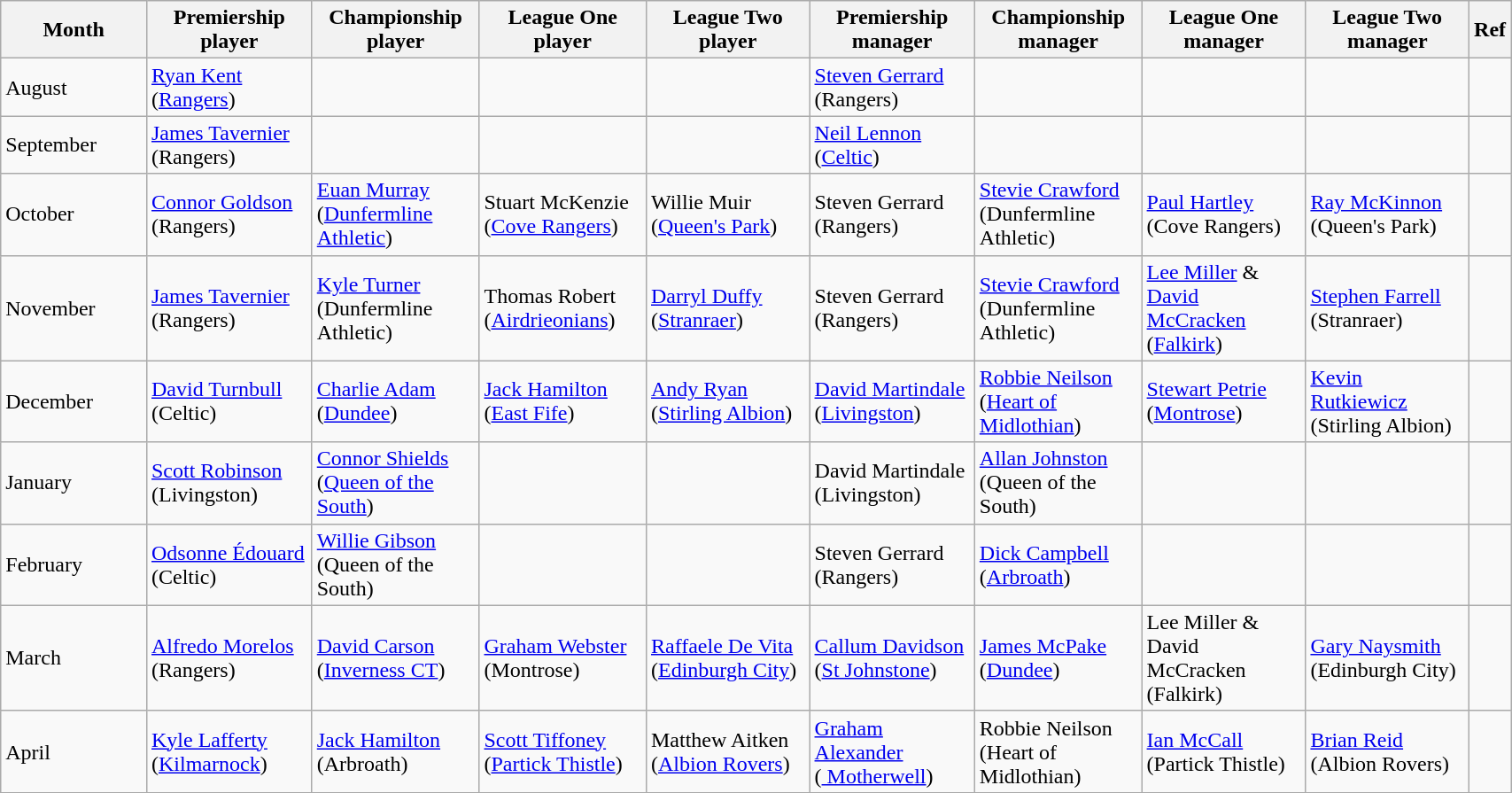<table class="wikitable" style="width: 90%">
<tr>
<th style="width: 10%">Month</th>
<th style="width: 11.25%">Premiership<br>player</th>
<th style="width: 11.25%">Championship<br>player</th>
<th style="width: 11.25%">League One<br>player</th>
<th style="width: 11.25%">League Two<br>player</th>
<th style="width: 11.25%">Premiership<br>manager</th>
<th style="width: 11.25%">Championship<br>manager</th>
<th style="width: 11.25%">League One<br>manager</th>
<th style="width: 11.25%">League Two<br>manager</th>
<th style="width: 11.25%">Ref</th>
</tr>
<tr>
<td>August</td>
<td><a href='#'>Ryan Kent</a><br>(<a href='#'>Rangers</a>)</td>
<td></td>
<td></td>
<td></td>
<td><a href='#'>Steven Gerrard</a><br>(Rangers)</td>
<td></td>
<td></td>
<td></td>
<td></td>
</tr>
<tr>
<td>September</td>
<td><a href='#'>James Tavernier</a><br>(Rangers)</td>
<td></td>
<td></td>
<td></td>
<td><a href='#'>Neil Lennon</a><br>(<a href='#'>Celtic</a>)</td>
<td></td>
<td></td>
<td></td>
<td></td>
</tr>
<tr>
<td>October</td>
<td><a href='#'>Connor Goldson</a><br>(Rangers)</td>
<td><a href='#'>Euan Murray</a> <br> (<a href='#'>Dunfermline Athletic</a>)</td>
<td>Stuart McKenzie <br> (<a href='#'>Cove Rangers</a>)</td>
<td>Willie Muir <br> (<a href='#'>Queen's Park</a>)</td>
<td>Steven Gerrard<br>(Rangers)</td>
<td><a href='#'>Stevie Crawford</a> <br> (Dunfermline Athletic)</td>
<td><a href='#'>Paul Hartley</a> <br> (Cove Rangers)</td>
<td><a href='#'>Ray McKinnon</a> <br> (Queen's Park)</td>
<td></td>
</tr>
<tr>
<td>November</td>
<td><a href='#'>James Tavernier</a><br>(Rangers)</td>
<td><a href='#'>Kyle Turner</a> <br> (Dunfermline Athletic)</td>
<td>Thomas Robert <br> (<a href='#'>Airdrieonians</a>)</td>
<td><a href='#'>Darryl Duffy</a> <br> (<a href='#'>Stranraer</a>)</td>
<td>Steven Gerrard<br>(Rangers)</td>
<td><a href='#'>Stevie Crawford</a> <br> (Dunfermline Athletic)</td>
<td><a href='#'>Lee Miller</a> & <br> <a href='#'>David McCracken</a> <br> (<a href='#'>Falkirk</a>)</td>
<td><a href='#'>Stephen Farrell</a> <br> (Stranraer)</td>
<td></td>
</tr>
<tr>
<td>December</td>
<td><a href='#'>David Turnbull</a> <br>(Celtic)</td>
<td><a href='#'>Charlie Adam</a> <br> (<a href='#'>Dundee</a>)</td>
<td><a href='#'>Jack Hamilton</a> <br> (<a href='#'>East Fife</a>)</td>
<td><a href='#'>Andy Ryan</a> <br> (<a href='#'>Stirling Albion</a>)</td>
<td><a href='#'>David Martindale</a> <br> (<a href='#'>Livingston</a>)</td>
<td><a href='#'>Robbie Neilson</a> <br> (<a href='#'>Heart of Midlothian</a>)</td>
<td><a href='#'>Stewart Petrie</a> <br> (<a href='#'>Montrose</a>)</td>
<td><a href='#'>Kevin Rutkiewicz</a> <br> (Stirling Albion)</td>
<td></td>
</tr>
<tr>
<td>January</td>
<td><a href='#'>Scott Robinson</a> <br> (Livingston)</td>
<td><a href='#'>Connor Shields</a> <br> (<a href='#'>Queen of the South</a>)</td>
<td></td>
<td></td>
<td>David Martindale <br> (Livingston)</td>
<td><a href='#'>Allan Johnston</a> <br> (Queen of the South)</td>
<td></td>
<td></td>
<td></td>
</tr>
<tr>
<td>February</td>
<td><a href='#'>Odsonne Édouard</a> <br> (Celtic)</td>
<td><a href='#'>Willie Gibson</a> <br> (Queen of the South)</td>
<td></td>
<td></td>
<td>Steven Gerrard<br>(Rangers)</td>
<td><a href='#'>Dick Campbell</a> <br> (<a href='#'>Arbroath</a>)</td>
<td></td>
<td></td>
<td></td>
</tr>
<tr>
<td>March</td>
<td><a href='#'>Alfredo Morelos</a><br>(Rangers)</td>
<td><a href='#'>David Carson</a><br>(<a href='#'>Inverness CT</a>)</td>
<td><a href='#'>Graham Webster</a> <br> (Montrose)</td>
<td><a href='#'>Raffaele De Vita</a><br>(<a href='#'>Edinburgh City</a>)</td>
<td><a href='#'>Callum Davidson</a><br>(<a href='#'>St Johnstone</a>)</td>
<td><a href='#'>James McPake</a> <br> (<a href='#'>Dundee</a>)</td>
<td>Lee Miller & David McCracken<br>(Falkirk)</td>
<td><a href='#'>Gary Naysmith</a><br>(Edinburgh City)</td>
<td></td>
</tr>
<tr>
<td>April</td>
<td><a href='#'>Kyle Lafferty</a><br>(<a href='#'>Kilmarnock</a>)</td>
<td><a href='#'>Jack Hamilton</a><br>(Arbroath)</td>
<td><a href='#'>Scott Tiffoney</a><br>(<a href='#'>Partick Thistle</a>)</td>
<td>Matthew Aitken<br>(<a href='#'>Albion Rovers</a>)</td>
<td><a href='#'>Graham Alexander</a><br>(<a href='#'> Motherwell</a>)</td>
<td>Robbie Neilson<br> (Heart of Midlothian)</td>
<td><a href='#'>Ian McCall</a><br>(Partick Thistle)</td>
<td><a href='#'>Brian Reid</a><br>(Albion Rovers)</td>
<td></td>
</tr>
<tr>
</tr>
</table>
